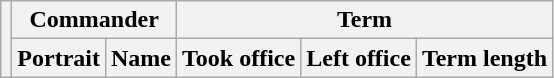<table class="wikitable sortable">
<tr>
<th rowspan=2></th>
<th colspan=2>Commander</th>
<th colspan=3>Term</th>
</tr>
<tr>
<th>Portrait</th>
<th>Name</th>
<th>Took office</th>
<th>Left office</th>
<th>Term length<br>































</th>
</tr>
</table>
